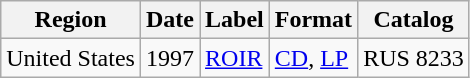<table class="wikitable">
<tr>
<th>Region</th>
<th>Date</th>
<th>Label</th>
<th>Format</th>
<th>Catalog</th>
</tr>
<tr>
<td>United States</td>
<td>1997</td>
<td><a href='#'>ROIR</a></td>
<td><a href='#'>CD</a>, <a href='#'>LP</a></td>
<td>RUS 8233</td>
</tr>
</table>
